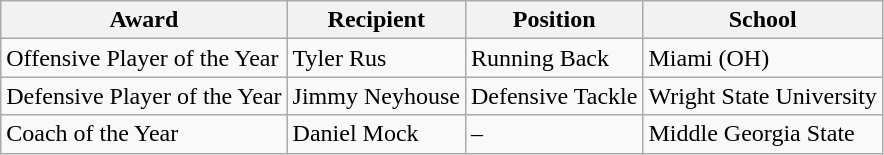<table class="wikitable">
<tr>
<th>Award</th>
<th>Recipient</th>
<th>Position</th>
<th>School</th>
</tr>
<tr>
<td>Offensive Player of the Year</td>
<td>Tyler Rus</td>
<td>Running Back</td>
<td>Miami (OH)</td>
</tr>
<tr>
<td>Defensive Player of the Year</td>
<td>Jimmy Neyhouse</td>
<td>Defensive Tackle</td>
<td>Wright State University</td>
</tr>
<tr>
<td>Coach of the Year</td>
<td>Daniel Mock</td>
<td>–</td>
<td>Middle Georgia State</td>
</tr>
</table>
